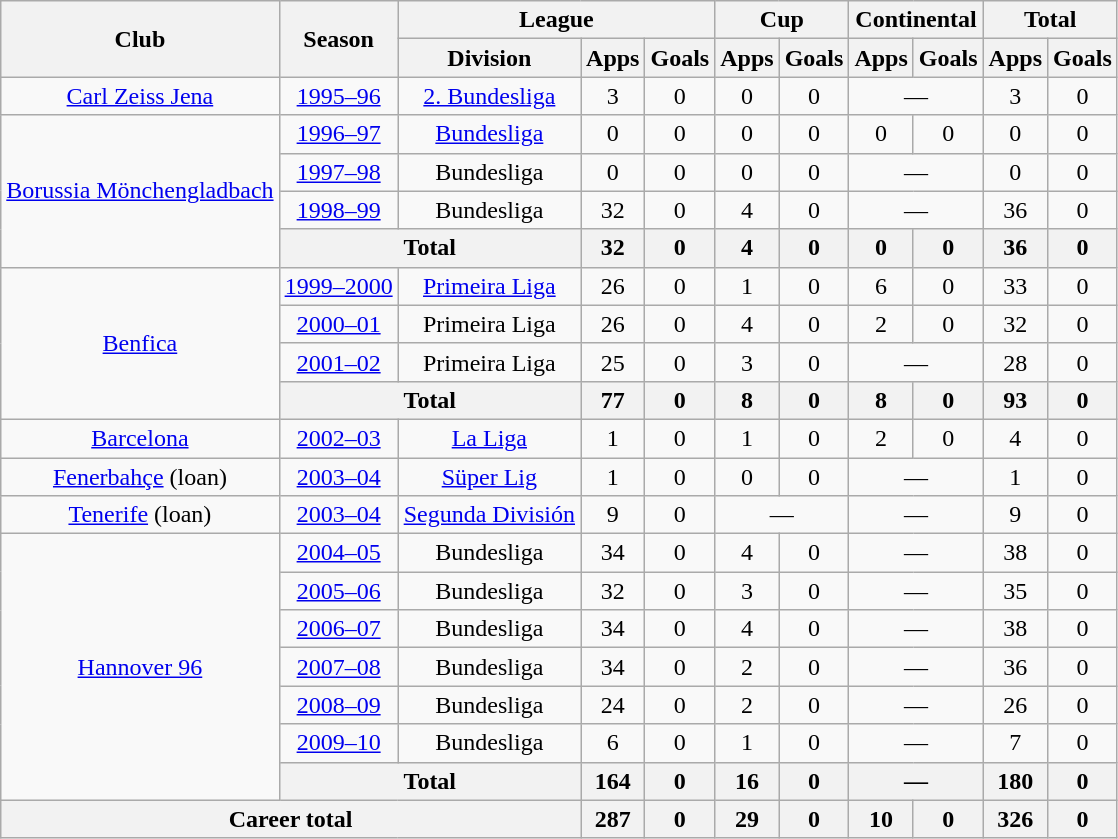<table class="wikitable" style="text-align:center">
<tr>
<th rowspan="2">Club</th>
<th rowspan="2">Season</th>
<th colspan="3">League</th>
<th colspan="2">Cup</th>
<th colspan="2">Continental</th>
<th colspan="2">Total</th>
</tr>
<tr>
<th>Division</th>
<th>Apps</th>
<th>Goals</th>
<th>Apps</th>
<th>Goals</th>
<th>Apps</th>
<th>Goals</th>
<th>Apps</th>
<th>Goals</th>
</tr>
<tr>
<td><a href='#'>Carl Zeiss Jena</a></td>
<td><a href='#'>1995–96</a></td>
<td><a href='#'>2. Bundesliga</a></td>
<td>3</td>
<td>0</td>
<td>0</td>
<td>0</td>
<td colspan="2">—</td>
<td>3</td>
<td>0</td>
</tr>
<tr>
<td rowspan="4"><a href='#'>Borussia Mönchengladbach</a></td>
<td><a href='#'>1996–97</a></td>
<td><a href='#'>Bundesliga</a></td>
<td>0</td>
<td>0</td>
<td>0</td>
<td>0</td>
<td>0</td>
<td>0</td>
<td>0</td>
<td>0</td>
</tr>
<tr>
<td><a href='#'>1997–98</a></td>
<td>Bundesliga</td>
<td>0</td>
<td>0</td>
<td>0</td>
<td>0</td>
<td colspan="2">—</td>
<td>0</td>
<td>0</td>
</tr>
<tr>
<td><a href='#'>1998–99</a></td>
<td>Bundesliga</td>
<td>32</td>
<td>0</td>
<td>4</td>
<td>0</td>
<td colspan="2">—</td>
<td>36</td>
<td>0</td>
</tr>
<tr>
<th colspan="2">Total</th>
<th>32</th>
<th>0</th>
<th>4</th>
<th>0</th>
<th>0</th>
<th>0</th>
<th>36</th>
<th>0</th>
</tr>
<tr>
<td rowspan="4"><a href='#'>Benfica</a></td>
<td><a href='#'>1999–2000</a></td>
<td><a href='#'>Primeira Liga</a></td>
<td>26</td>
<td>0</td>
<td>1</td>
<td>0</td>
<td>6</td>
<td>0</td>
<td>33</td>
<td>0</td>
</tr>
<tr>
<td><a href='#'>2000–01</a></td>
<td>Primeira Liga</td>
<td>26</td>
<td>0</td>
<td>4</td>
<td>0</td>
<td>2</td>
<td>0</td>
<td>32</td>
<td>0</td>
</tr>
<tr>
<td><a href='#'>2001–02</a></td>
<td>Primeira Liga</td>
<td>25</td>
<td>0</td>
<td>3</td>
<td>0</td>
<td colspan="2">—</td>
<td>28</td>
<td>0</td>
</tr>
<tr>
<th colspan="2">Total</th>
<th>77</th>
<th>0</th>
<th>8</th>
<th>0</th>
<th>8</th>
<th>0</th>
<th>93</th>
<th>0</th>
</tr>
<tr>
<td><a href='#'>Barcelona</a></td>
<td><a href='#'>2002–03</a></td>
<td><a href='#'>La Liga</a></td>
<td>1</td>
<td>0</td>
<td>1</td>
<td>0</td>
<td>2</td>
<td>0</td>
<td>4</td>
<td>0</td>
</tr>
<tr>
<td><a href='#'>Fenerbahçe</a> (loan)</td>
<td><a href='#'>2003–04</a></td>
<td><a href='#'>Süper Lig</a></td>
<td>1</td>
<td>0</td>
<td>0</td>
<td>0</td>
<td colspan="2">—</td>
<td>1</td>
<td>0</td>
</tr>
<tr>
<td><a href='#'>Tenerife</a> (loan)</td>
<td><a href='#'>2003–04</a></td>
<td><a href='#'>Segunda División</a></td>
<td>9</td>
<td>0</td>
<td colspan="2">—</td>
<td colspan="2">—</td>
<td>9</td>
<td>0</td>
</tr>
<tr>
<td rowspan="7"><a href='#'>Hannover 96</a></td>
<td><a href='#'>2004–05</a></td>
<td>Bundesliga</td>
<td>34</td>
<td>0</td>
<td>4</td>
<td>0</td>
<td colspan="2">—</td>
<td>38</td>
<td>0</td>
</tr>
<tr>
<td><a href='#'>2005–06</a></td>
<td>Bundesliga</td>
<td>32</td>
<td>0</td>
<td>3</td>
<td>0</td>
<td colspan="2">—</td>
<td>35</td>
<td>0</td>
</tr>
<tr>
<td><a href='#'>2006–07</a></td>
<td>Bundesliga</td>
<td>34</td>
<td>0</td>
<td>4</td>
<td>0</td>
<td colspan="2">—</td>
<td>38</td>
<td>0</td>
</tr>
<tr>
<td><a href='#'>2007–08</a></td>
<td>Bundesliga</td>
<td>34</td>
<td>0</td>
<td>2</td>
<td>0</td>
<td colspan="2">—</td>
<td>36</td>
<td>0</td>
</tr>
<tr>
<td><a href='#'>2008–09</a></td>
<td>Bundesliga</td>
<td>24</td>
<td>0</td>
<td>2</td>
<td>0</td>
<td colspan="2">—</td>
<td>26</td>
<td>0</td>
</tr>
<tr>
<td><a href='#'>2009–10</a></td>
<td>Bundesliga</td>
<td>6</td>
<td>0</td>
<td>1</td>
<td>0</td>
<td colspan="2">—</td>
<td>7</td>
<td>0</td>
</tr>
<tr>
<th colspan="2">Total</th>
<th>164</th>
<th>0</th>
<th>16</th>
<th>0</th>
<th colspan="2">—</th>
<th>180</th>
<th>0</th>
</tr>
<tr>
<th colspan="3">Career total</th>
<th>287</th>
<th>0</th>
<th>29</th>
<th>0</th>
<th>10</th>
<th>0</th>
<th>326</th>
<th>0</th>
</tr>
</table>
